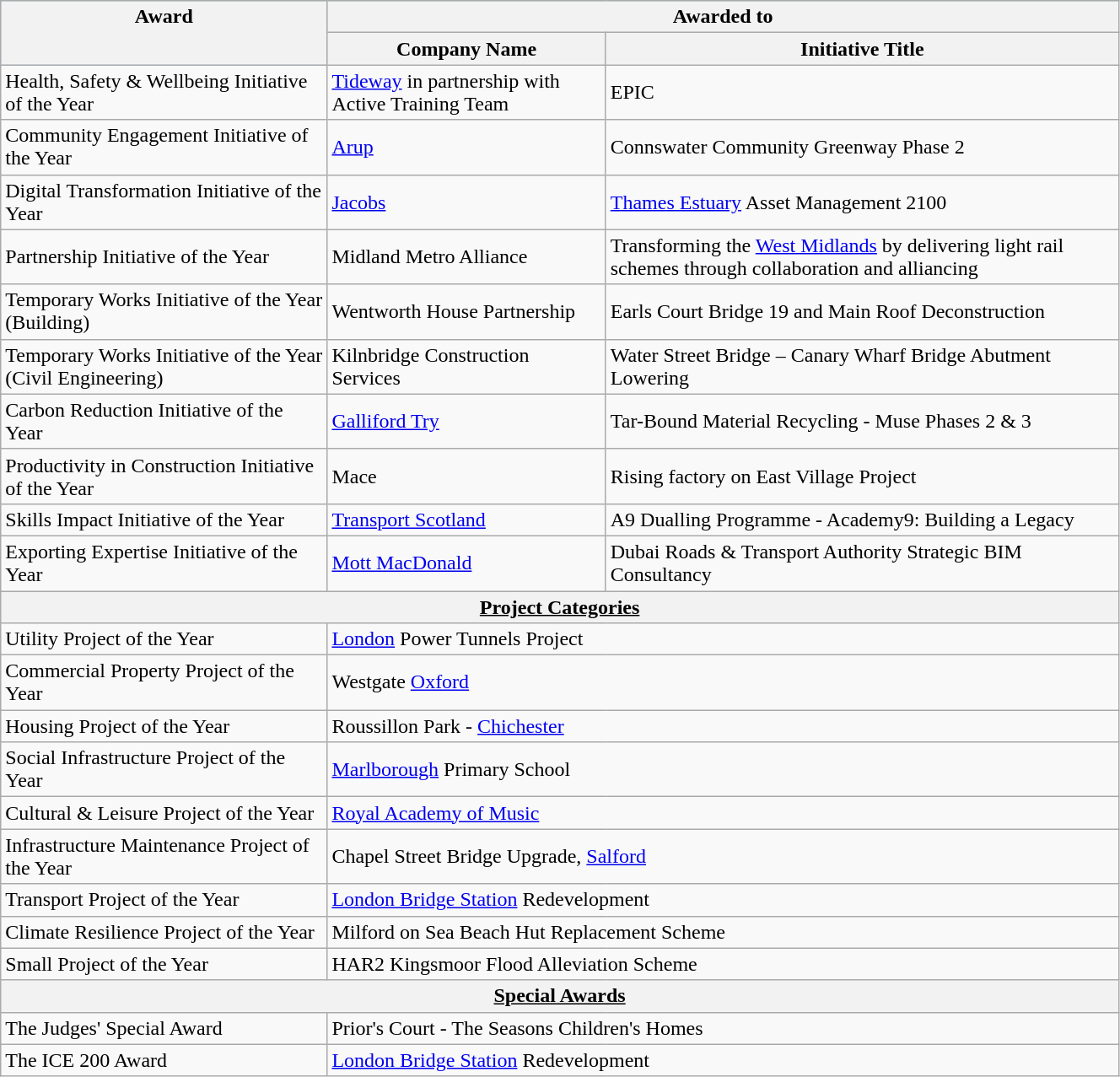<table class="wikitable mw-collapsible mw-collapsed" border="0" cellpadding="2" cellspacing="2" align="center" width="70%">
<tr bgcolor="#99CCFF">
<th rowspan="2" align="left" valign="top">Award</th>
<th colspan="2" align="left" valign="top">Awarded to</th>
</tr>
<tr>
<th>Company Name</th>
<th>Initiative Title</th>
</tr>
<tr>
<td>Health, Safety & Wellbeing Initiative of the Year</td>
<td><a href='#'>Tideway</a> in partnership with Active Training Team</td>
<td>EPIC</td>
</tr>
<tr>
<td>Community Engagement Initiative of the Year</td>
<td><a href='#'>Arup</a></td>
<td>Connswater Community Greenway Phase 2</td>
</tr>
<tr>
<td>Digital Transformation Initiative of the Year</td>
<td><a href='#'>Jacobs</a></td>
<td><a href='#'>Thames Estuary</a> Asset Management 2100</td>
</tr>
<tr>
<td>Partnership Initiative of the Year</td>
<td>Midland Metro Alliance</td>
<td>Transforming the <a href='#'>West Midlands</a> by delivering light rail schemes through collaboration and alliancing</td>
</tr>
<tr>
<td>Temporary Works Initiative of the Year (Building)</td>
<td>Wentworth House Partnership</td>
<td>Earls Court Bridge 19 and Main Roof Deconstruction</td>
</tr>
<tr>
<td>Temporary Works Initiative of the Year (Civil Engineering)</td>
<td>Kilnbridge Construction Services</td>
<td>Water Street Bridge – Canary Wharf Bridge Abutment Lowering</td>
</tr>
<tr>
<td>Carbon Reduction Initiative of the Year</td>
<td><a href='#'>Galliford Try</a></td>
<td>Tar-Bound Material Recycling - Muse Phases 2 & 3</td>
</tr>
<tr>
<td>Productivity in Construction Initiative of the Year</td>
<td>Mace</td>
<td>Rising factory on East Village Project</td>
</tr>
<tr>
<td>Skills Impact Initiative of the Year</td>
<td><a href='#'>Transport Scotland</a></td>
<td>A9 Dualling Programme - Academy9: Building a Legacy</td>
</tr>
<tr>
<td>Exporting Expertise Initiative of the Year</td>
<td><a href='#'>Mott MacDonald</a></td>
<td>Dubai Roads & Transport Authority Strategic BIM Consultancy</td>
</tr>
<tr>
<th colspan="3"><u>Project Categories</u></th>
</tr>
<tr>
<td>Utility Project of the Year</td>
<td colspan="2"><a href='#'>London</a> Power Tunnels Project</td>
</tr>
<tr>
<td>Commercial Property Project of the Year</td>
<td colspan="2">Westgate <a href='#'>Oxford</a></td>
</tr>
<tr>
<td>Housing Project of the Year</td>
<td colspan="2">Roussillon Park - <a href='#'>Chichester</a></td>
</tr>
<tr>
<td>Social Infrastructure Project of the Year</td>
<td colspan="2"><a href='#'>Marlborough</a> Primary School</td>
</tr>
<tr>
<td>Cultural & Leisure Project of the Year</td>
<td colspan="2"><a href='#'>Royal Academy of Music</a></td>
</tr>
<tr>
<td>Infrastructure Maintenance Project of the Year</td>
<td colspan="2">Chapel Street Bridge Upgrade, <a href='#'>Salford</a></td>
</tr>
<tr>
<td>Transport Project of the Year</td>
<td colspan="2"><a href='#'>London Bridge Station</a> Redevelopment</td>
</tr>
<tr>
<td>Climate Resilience Project of the Year</td>
<td colspan="2">Milford on Sea Beach Hut Replacement Scheme</td>
</tr>
<tr>
<td>Small Project of the Year</td>
<td colspan="2">HAR2 Kingsmoor Flood Alleviation Scheme</td>
</tr>
<tr>
<th colspan="3"><u>Special Awards</u></th>
</tr>
<tr>
<td>The  Judges' Special Award</td>
<td colspan="2">Prior's Court - The Seasons Children's Homes</td>
</tr>
<tr>
<td>The ICE 200  Award</td>
<td colspan="2"><a href='#'>London Bridge Station</a> Redevelopment</td>
</tr>
</table>
